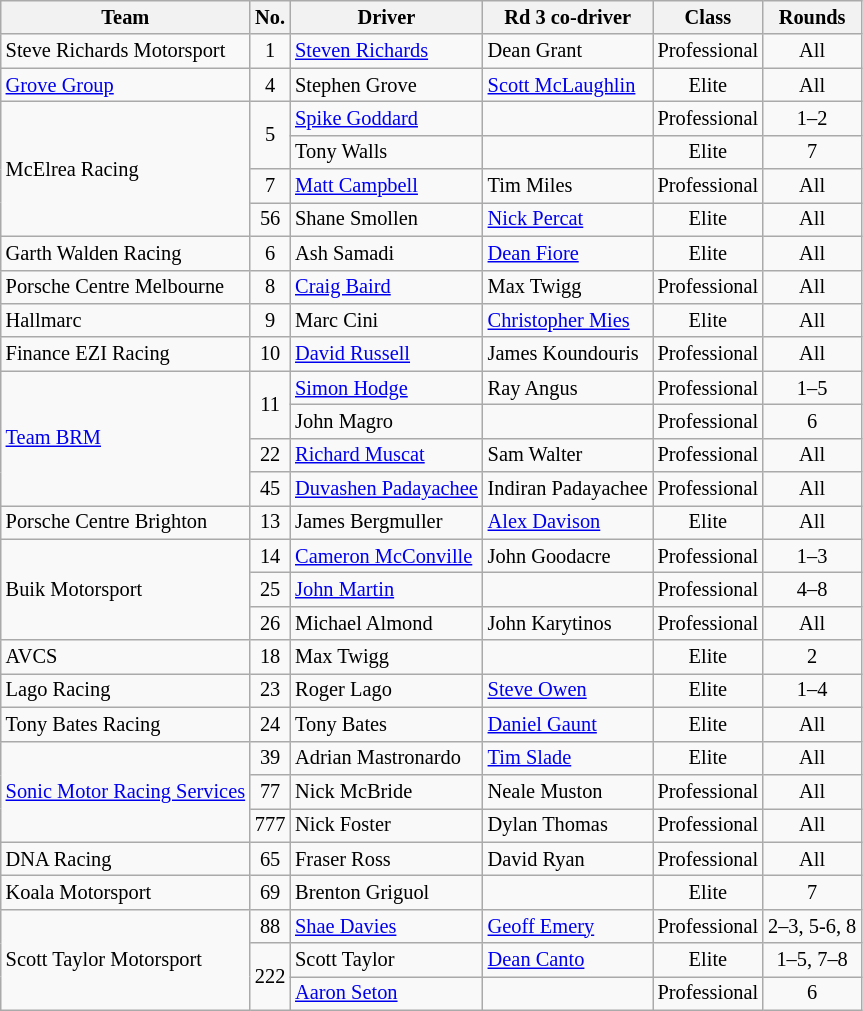<table class="wikitable" style="font-size: 85%;">
<tr>
<th>Team</th>
<th>No.</th>
<th>Driver</th>
<th>Rd 3 co-driver</th>
<th>Class</th>
<th>Rounds</th>
</tr>
<tr>
<td>Steve Richards Motorsport</td>
<td align="center">1</td>
<td> <a href='#'>Steven Richards</a></td>
<td> Dean Grant</td>
<td align="center">Professional</td>
<td align="center">All</td>
</tr>
<tr>
<td><a href='#'>Grove Group</a></td>
<td align="center">4</td>
<td> Stephen Grove</td>
<td> <a href='#'>Scott McLaughlin</a></td>
<td align="center">Elite</td>
<td align="center">All</td>
</tr>
<tr>
<td rowspan=4>McElrea Racing</td>
<td align="center" rowspan=2>5</td>
<td> <a href='#'>Spike Goddard</a></td>
<td></td>
<td align="center">Professional</td>
<td align="center">1–2</td>
</tr>
<tr>
<td> Tony Walls</td>
<td></td>
<td align="center">Elite</td>
<td align="center">7</td>
</tr>
<tr>
<td align="center">7</td>
<td> <a href='#'>Matt Campbell</a></td>
<td> Tim Miles</td>
<td align="center">Professional</td>
<td align="center">All</td>
</tr>
<tr>
<td align="center">56</td>
<td> Shane Smollen</td>
<td> <a href='#'>Nick Percat</a></td>
<td align="center">Elite</td>
<td align="center">All</td>
</tr>
<tr>
<td>Garth Walden Racing</td>
<td align="center">6</td>
<td> Ash Samadi</td>
<td> <a href='#'>Dean Fiore</a></td>
<td align="center">Elite</td>
<td align="center">All</td>
</tr>
<tr>
<td>Porsche Centre Melbourne</td>
<td align="center">8</td>
<td> <a href='#'>Craig Baird</a></td>
<td> Max Twigg</td>
<td align="center">Professional</td>
<td align="center">All</td>
</tr>
<tr>
<td>Hallmarc</td>
<td align="center">9</td>
<td> Marc Cini</td>
<td> <a href='#'>Christopher Mies</a></td>
<td align="center">Elite</td>
<td align="center">All</td>
</tr>
<tr>
<td>Finance EZI Racing</td>
<td align="center">10</td>
<td> <a href='#'>David Russell</a></td>
<td> James Koundouris</td>
<td align="center">Professional</td>
<td align="center">All</td>
</tr>
<tr>
<td rowspan=4><a href='#'>Team BRM</a></td>
<td align="center" rowspan=2>11</td>
<td> <a href='#'>Simon Hodge</a></td>
<td> Ray Angus</td>
<td align="center">Professional</td>
<td align="center">1–5</td>
</tr>
<tr>
<td> John Magro</td>
<td></td>
<td align="center">Professional</td>
<td align="center">6</td>
</tr>
<tr>
<td align="center">22</td>
<td> <a href='#'>Richard Muscat</a></td>
<td> Sam Walter</td>
<td align="center">Professional</td>
<td align="center">All</td>
</tr>
<tr>
<td align="center">45</td>
<td> <a href='#'>Duvashen Padayachee</a></td>
<td> Indiran Padayachee</td>
<td align="center">Professional</td>
<td align="center">All</td>
</tr>
<tr>
<td>Porsche Centre Brighton</td>
<td align="center">13</td>
<td> James Bergmuller</td>
<td> <a href='#'>Alex Davison</a></td>
<td align="center">Elite</td>
<td align="center">All</td>
</tr>
<tr>
<td rowspan=3>Buik Motorsport</td>
<td align="center">14</td>
<td> <a href='#'>Cameron McConville</a></td>
<td> John Goodacre</td>
<td align="center">Professional</td>
<td align="center">1–3</td>
</tr>
<tr>
<td align="center">25</td>
<td> <a href='#'>John Martin</a></td>
<td></td>
<td align="center">Professional</td>
<td align="center">4–8</td>
</tr>
<tr>
<td align="center">26</td>
<td> Michael Almond</td>
<td> John Karytinos</td>
<td align="center">Professional</td>
<td align="center">All</td>
</tr>
<tr>
<td>AVCS</td>
<td align="center">18</td>
<td> Max Twigg</td>
<td></td>
<td align="center">Elite</td>
<td align="center">2</td>
</tr>
<tr>
<td>Lago Racing</td>
<td align="center">23</td>
<td> Roger Lago</td>
<td> <a href='#'>Steve Owen</a></td>
<td align="center">Elite</td>
<td align="center">1–4</td>
</tr>
<tr>
<td>Tony Bates Racing</td>
<td align="center">24</td>
<td> Tony Bates</td>
<td> <a href='#'>Daniel Gaunt</a></td>
<td align="center">Elite</td>
<td align="center">All</td>
</tr>
<tr>
<td rowspan=3><a href='#'>Sonic Motor Racing Services</a></td>
<td align="center">39</td>
<td> Adrian Mastronardo</td>
<td> <a href='#'>Tim Slade</a></td>
<td align="center">Elite</td>
<td align="center">All</td>
</tr>
<tr>
<td align="center">77</td>
<td> Nick McBride</td>
<td> Neale Muston</td>
<td align="center">Professional</td>
<td align="center">All</td>
</tr>
<tr>
<td align="center">777</td>
<td> Nick Foster</td>
<td> Dylan Thomas</td>
<td align="center">Professional</td>
<td align="center">All</td>
</tr>
<tr>
<td>DNA Racing</td>
<td align="center">65</td>
<td> Fraser Ross</td>
<td> David Ryan</td>
<td align="center">Professional</td>
<td align="center">All</td>
</tr>
<tr>
<td>Koala Motorsport</td>
<td align="center">69</td>
<td> Brenton Griguol</td>
<td></td>
<td align="center">Elite</td>
<td align="center">7</td>
</tr>
<tr>
<td rowspan=3>Scott Taylor Motorsport</td>
<td align="center">88</td>
<td> <a href='#'>Shae Davies</a></td>
<td> <a href='#'>Geoff Emery</a></td>
<td align="center">Professional</td>
<td align="center">2–3, 5-6, 8</td>
</tr>
<tr>
<td align="center" rowspan=2>222</td>
<td> Scott Taylor</td>
<td> <a href='#'>Dean Canto</a></td>
<td align="center">Elite</td>
<td align="center">1–5, 7–8</td>
</tr>
<tr>
<td> <a href='#'>Aaron Seton</a></td>
<td></td>
<td align="center">Professional</td>
<td align="center">6</td>
</tr>
</table>
